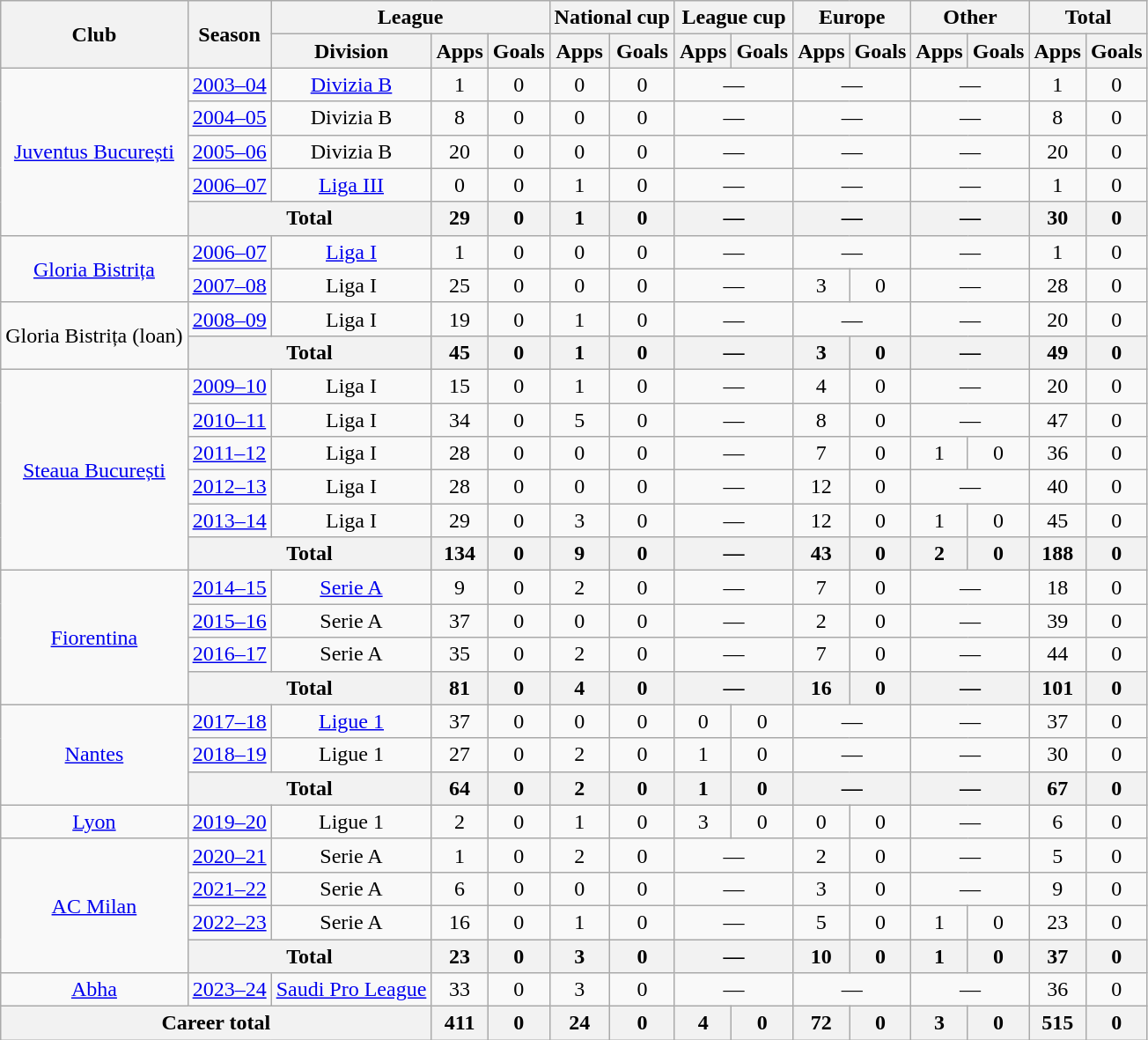<table class="wikitable" style="text-align:center">
<tr>
<th rowspan="2">Club</th>
<th rowspan="2">Season</th>
<th colspan="3">League</th>
<th colspan="2">National cup</th>
<th colspan="2">League cup</th>
<th colspan="2">Europe</th>
<th colspan="2">Other</th>
<th colspan="2">Total</th>
</tr>
<tr>
<th>Division</th>
<th>Apps</th>
<th>Goals</th>
<th>Apps</th>
<th>Goals</th>
<th>Apps</th>
<th>Goals</th>
<th>Apps</th>
<th>Goals</th>
<th>Apps</th>
<th>Goals</th>
<th>Apps</th>
<th>Goals</th>
</tr>
<tr>
<td rowspan="5"><a href='#'>Juventus București</a></td>
<td><a href='#'>2003–04</a></td>
<td><a href='#'>Divizia B</a></td>
<td>1</td>
<td>0</td>
<td>0</td>
<td>0</td>
<td colspan="2">—</td>
<td colspan="2">—</td>
<td colspan="2">—</td>
<td>1</td>
<td>0</td>
</tr>
<tr>
<td><a href='#'>2004–05</a></td>
<td>Divizia B</td>
<td>8</td>
<td>0</td>
<td>0</td>
<td>0</td>
<td colspan="2">—</td>
<td colspan="2">—</td>
<td colspan="2">—</td>
<td>8</td>
<td>0</td>
</tr>
<tr>
<td><a href='#'>2005–06</a></td>
<td>Divizia B</td>
<td>20</td>
<td>0</td>
<td>0</td>
<td>0</td>
<td colspan="2">—</td>
<td colspan="2">—</td>
<td colspan="2">—</td>
<td>20</td>
<td>0</td>
</tr>
<tr>
<td><a href='#'>2006–07</a></td>
<td><a href='#'>Liga III</a></td>
<td>0</td>
<td>0</td>
<td>1</td>
<td>0</td>
<td colspan="2">—</td>
<td colspan="2">—</td>
<td colspan="2">—</td>
<td>1</td>
<td>0</td>
</tr>
<tr>
<th colspan="2">Total</th>
<th>29</th>
<th>0</th>
<th>1</th>
<th>0</th>
<th colspan="2">—</th>
<th colspan="2">—</th>
<th colspan="2">—</th>
<th>30</th>
<th>0</th>
</tr>
<tr>
<td rowspan="2"><a href='#'>Gloria Bistrița</a></td>
<td><a href='#'>2006–07</a></td>
<td><a href='#'>Liga I</a></td>
<td>1</td>
<td>0</td>
<td>0</td>
<td>0</td>
<td colspan="2">—</td>
<td colspan="2">—</td>
<td colspan="2">—</td>
<td>1</td>
<td>0</td>
</tr>
<tr —>
<td><a href='#'>2007–08</a></td>
<td>Liga I</td>
<td>25</td>
<td>0</td>
<td>0</td>
<td>0</td>
<td colspan="2">—</td>
<td>3</td>
<td>0</td>
<td colspan="2">—</td>
<td>28</td>
<td>0</td>
</tr>
<tr>
<td rowspan="2">Gloria Bistrița (loan)</td>
<td><a href='#'>2008–09</a></td>
<td>Liga I</td>
<td>19</td>
<td>0</td>
<td>1</td>
<td>0</td>
<td colspan="2">—</td>
<td colspan="2">—</td>
<td colspan="2">—</td>
<td>20</td>
<td>0</td>
</tr>
<tr>
<th colspan="2">Total</th>
<th>45</th>
<th>0</th>
<th>1</th>
<th>0</th>
<th colspan="2">—</th>
<th>3</th>
<th>0</th>
<th colspan="2">—</th>
<th>49</th>
<th>0</th>
</tr>
<tr>
<td rowspan="6"><a href='#'>Steaua București</a></td>
<td><a href='#'>2009–10</a></td>
<td>Liga I</td>
<td>15</td>
<td>0</td>
<td>1</td>
<td>0</td>
<td colspan="2">—</td>
<td>4</td>
<td>0</td>
<td colspan="2">—</td>
<td>20</td>
<td>0</td>
</tr>
<tr>
<td><a href='#'>2010–11</a></td>
<td>Liga I</td>
<td>34</td>
<td>0</td>
<td>5</td>
<td>0</td>
<td colspan="2">—</td>
<td>8</td>
<td>0</td>
<td colspan="2">—</td>
<td>47</td>
<td>0</td>
</tr>
<tr>
<td><a href='#'>2011–12</a></td>
<td>Liga I</td>
<td>28</td>
<td>0</td>
<td>0</td>
<td>0</td>
<td colspan="2">—</td>
<td>7</td>
<td>0</td>
<td>1</td>
<td>0</td>
<td>36</td>
<td>0</td>
</tr>
<tr>
<td><a href='#'>2012–13</a></td>
<td>Liga I</td>
<td>28</td>
<td>0</td>
<td>0</td>
<td>0</td>
<td colspan="2">—</td>
<td>12</td>
<td>0</td>
<td colspan="2">—</td>
<td>40</td>
<td>0</td>
</tr>
<tr>
<td><a href='#'>2013–14</a></td>
<td>Liga I</td>
<td>29</td>
<td>0</td>
<td>3</td>
<td>0</td>
<td colspan="2">—</td>
<td>12</td>
<td>0</td>
<td>1</td>
<td>0</td>
<td>45</td>
<td>0</td>
</tr>
<tr>
<th colspan="2">Total</th>
<th>134</th>
<th>0</th>
<th>9</th>
<th>0</th>
<th colspan="2">—</th>
<th>43</th>
<th>0</th>
<th>2</th>
<th>0</th>
<th>188</th>
<th>0</th>
</tr>
<tr>
<td rowspan="4"><a href='#'>Fiorentina</a></td>
<td><a href='#'>2014–15</a></td>
<td><a href='#'>Serie A</a></td>
<td>9</td>
<td>0</td>
<td>2</td>
<td>0</td>
<td colspan="2">—</td>
<td>7</td>
<td>0</td>
<td colspan="2">—</td>
<td>18</td>
<td>0</td>
</tr>
<tr>
<td><a href='#'>2015–16</a></td>
<td>Serie A</td>
<td>37</td>
<td>0</td>
<td>0</td>
<td>0</td>
<td colspan="2">—</td>
<td>2</td>
<td>0</td>
<td colspan="2">—</td>
<td>39</td>
<td>0</td>
</tr>
<tr>
<td><a href='#'>2016–17</a></td>
<td>Serie A</td>
<td>35</td>
<td>0</td>
<td>2</td>
<td>0</td>
<td colspan="2">—</td>
<td>7</td>
<td>0</td>
<td colspan="2">—</td>
<td>44</td>
<td>0</td>
</tr>
<tr>
<th colspan="2">Total</th>
<th>81</th>
<th>0</th>
<th>4</th>
<th>0</th>
<th colspan="2">—</th>
<th>16</th>
<th>0</th>
<th colspan="2">—</th>
<th>101</th>
<th>0</th>
</tr>
<tr>
<td rowspan="3"><a href='#'>Nantes</a></td>
<td><a href='#'>2017–18</a></td>
<td><a href='#'>Ligue 1</a></td>
<td>37</td>
<td>0</td>
<td>0</td>
<td>0</td>
<td>0</td>
<td>0</td>
<td colspan="2">—</td>
<td colspan="2">—</td>
<td>37</td>
<td>0</td>
</tr>
<tr>
<td><a href='#'>2018–19</a></td>
<td>Ligue 1</td>
<td>27</td>
<td>0</td>
<td>2</td>
<td>0</td>
<td>1</td>
<td>0</td>
<td colspan="2">—</td>
<td colspan="2">—</td>
<td>30</td>
<td>0</td>
</tr>
<tr>
<th colspan="2">Total</th>
<th>64</th>
<th>0</th>
<th>2</th>
<th>0</th>
<th>1</th>
<th>0</th>
<th colspan="2">—</th>
<th colspan="2">—</th>
<th>67</th>
<th>0</th>
</tr>
<tr>
<td><a href='#'>Lyon</a></td>
<td><a href='#'>2019–20</a></td>
<td>Ligue 1</td>
<td>2</td>
<td>0</td>
<td>1</td>
<td>0</td>
<td>3</td>
<td>0</td>
<td>0</td>
<td>0</td>
<td colspan="2">—</td>
<td>6</td>
<td>0</td>
</tr>
<tr>
<td rowspan="4"><a href='#'>AC Milan</a></td>
<td><a href='#'>2020–21</a></td>
<td>Serie A</td>
<td>1</td>
<td>0</td>
<td>2</td>
<td>0</td>
<td colspan="2">—</td>
<td>2</td>
<td>0</td>
<td colspan="2">—</td>
<td>5</td>
<td>0</td>
</tr>
<tr>
<td><a href='#'>2021–22</a></td>
<td>Serie A</td>
<td>6</td>
<td>0</td>
<td>0</td>
<td>0</td>
<td colspan="2">—</td>
<td>3</td>
<td>0</td>
<td colspan="2">—</td>
<td>9</td>
<td>0</td>
</tr>
<tr>
<td><a href='#'>2022–23</a></td>
<td>Serie A</td>
<td>16</td>
<td>0</td>
<td>1</td>
<td>0</td>
<td colspan="2">—</td>
<td>5</td>
<td>0</td>
<td>1</td>
<td>0</td>
<td>23</td>
<td>0</td>
</tr>
<tr>
<th colspan="2">Total</th>
<th>23</th>
<th>0</th>
<th>3</th>
<th>0</th>
<th colspan="2">—</th>
<th>10</th>
<th>0</th>
<th>1</th>
<th>0</th>
<th>37</th>
<th>0</th>
</tr>
<tr>
<td><a href='#'>Abha</a></td>
<td><a href='#'>2023–24</a></td>
<td><a href='#'>Saudi Pro League</a></td>
<td>33</td>
<td>0</td>
<td>3</td>
<td>0</td>
<td colspan="2">—</td>
<td colspan="2">—</td>
<td colspan="2">—</td>
<td>36</td>
<td>0</td>
</tr>
<tr>
<th colspan="3">Career total</th>
<th>411</th>
<th>0</th>
<th>24</th>
<th>0</th>
<th>4</th>
<th>0</th>
<th>72</th>
<th>0</th>
<th>3</th>
<th>0</th>
<th>515</th>
<th>0</th>
</tr>
</table>
